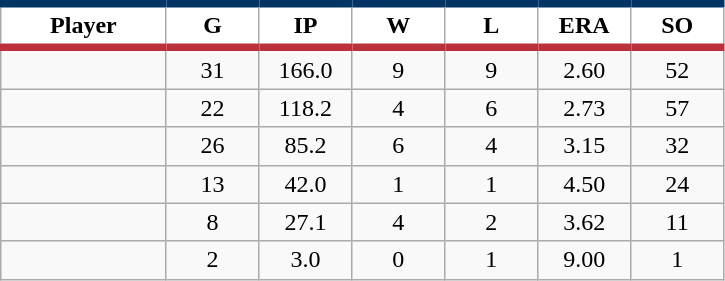<table class="wikitable sortable">
<tr>
<th style="background:#FFFFFF; border-top:#023465 5px solid; border-bottom:#ba313c 5px solid;" width="16%">Player</th>
<th style="background:#FFFFFF; border-top:#023465 5px solid; border-bottom:#ba313c 5px solid;" width="9%">G</th>
<th style="background:#FFFFFF; border-top:#023465 5px solid; border-bottom:#ba313c 5px solid;" width="9%">IP</th>
<th style="background:#FFFFFF; border-top:#023465 5px solid; border-bottom:#ba313c 5px solid;" width="9%">W</th>
<th style="background:#FFFFFF; border-top:#023465 5px solid; border-bottom:#ba313c 5px solid;" width="9%">L</th>
<th style="background:#FFFFFF; border-top:#023465 5px solid; border-bottom:#ba313c 5px solid;" width="9%">ERA</th>
<th style="background:#FFFFFF; border-top:#023465 5px solid; border-bottom:#ba313c 5px solid;" width="9%">SO</th>
</tr>
<tr align="center">
<td></td>
<td>31</td>
<td>166.0</td>
<td>9</td>
<td>9</td>
<td>2.60</td>
<td>52</td>
</tr>
<tr align="center">
<td></td>
<td>22</td>
<td>118.2</td>
<td>4</td>
<td>6</td>
<td>2.73</td>
<td>57</td>
</tr>
<tr align="center">
<td></td>
<td>26</td>
<td>85.2</td>
<td>6</td>
<td>4</td>
<td>3.15</td>
<td>32</td>
</tr>
<tr align="center">
<td></td>
<td>13</td>
<td>42.0</td>
<td>1</td>
<td>1</td>
<td>4.50</td>
<td>24</td>
</tr>
<tr align="center">
<td></td>
<td>8</td>
<td>27.1</td>
<td>4</td>
<td>2</td>
<td>3.62</td>
<td>11</td>
</tr>
<tr align="center">
<td></td>
<td>2</td>
<td>3.0</td>
<td>0</td>
<td>1</td>
<td>9.00</td>
<td>1</td>
</tr>
</table>
